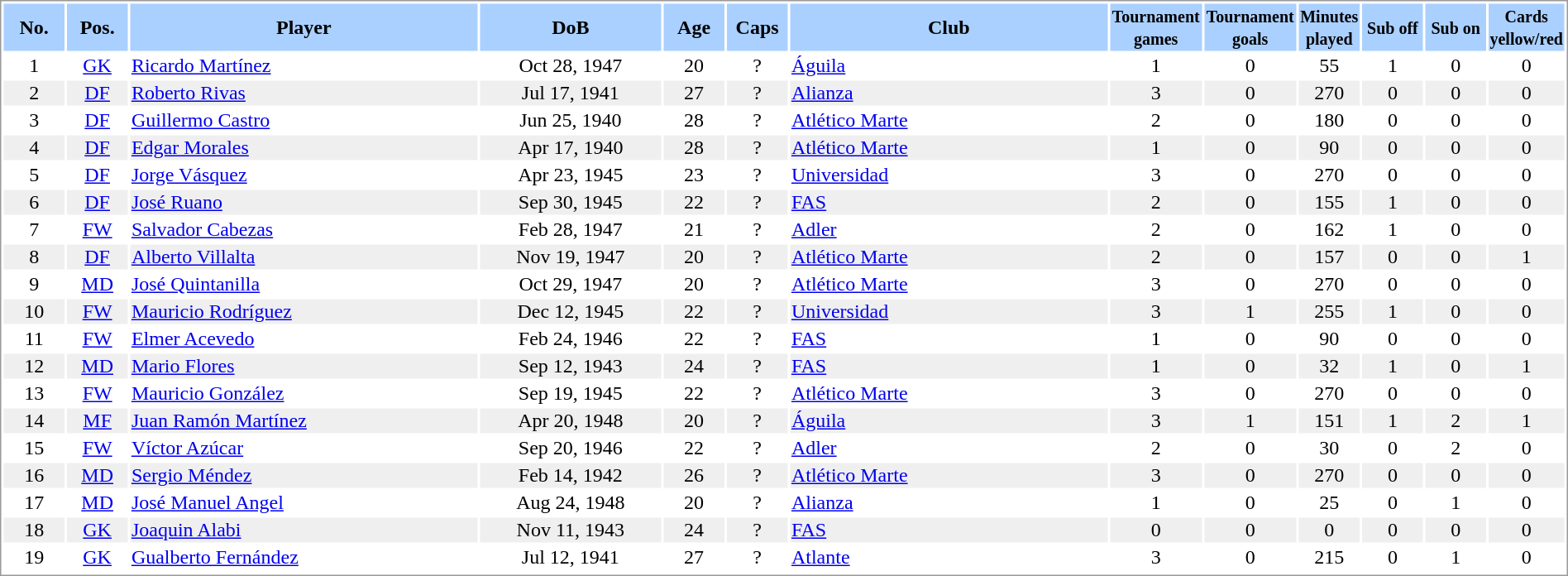<table border="0" width="100%" style="border: 1px solid #999; background-color:#FFFFFF; text-align:center">
<tr align="center" bgcolor="#AAD0FF">
<th width=4%>No.</th>
<th width=4%>Pos.</th>
<th width=23%>Player</th>
<th width=12%>DoB</th>
<th width=4%>Age</th>
<th width=4%>Caps</th>
<th width=21%>Club</th>
<th width=6%><small>Tournament<br>games</small></th>
<th width=6%><small>Tournament<br>goals</small></th>
<th width=4%><small>Minutes<br>played</small></th>
<th width=4%><small>Sub off</small></th>
<th width=4%><small>Sub on</small></th>
<th width=4%><small>Cards<br>yellow/red</small></th>
</tr>
<tr>
<td>1</td>
<td><a href='#'>GK</a></td>
<td align="left"><a href='#'>Ricardo Martínez</a></td>
<td>Oct 28, 1947</td>
<td>20</td>
<td>?</td>
<td align="left"> <a href='#'>Águila</a></td>
<td>1</td>
<td>0</td>
<td>55</td>
<td>1</td>
<td>0</td>
<td>0</td>
</tr>
<tr bgcolor="#EFEFEF">
<td>2</td>
<td><a href='#'>DF</a></td>
<td align="left"><a href='#'>Roberto Rivas</a></td>
<td>Jul 17, 1941</td>
<td>27</td>
<td>?</td>
<td align="left"> <a href='#'>Alianza</a></td>
<td>3</td>
<td>0</td>
<td>270</td>
<td>0</td>
<td>0</td>
<td>0</td>
</tr>
<tr>
<td>3</td>
<td><a href='#'>DF</a></td>
<td align="left"><a href='#'>Guillermo Castro</a></td>
<td>Jun 25, 1940</td>
<td>28</td>
<td>?</td>
<td align="left"> <a href='#'>Atlético Marte</a></td>
<td>2</td>
<td>0</td>
<td>180</td>
<td>0</td>
<td>0</td>
<td>0</td>
</tr>
<tr bgcolor="#EFEFEF">
<td>4</td>
<td><a href='#'>DF</a></td>
<td align="left"><a href='#'>Edgar Morales</a></td>
<td>Apr 17, 1940</td>
<td>28</td>
<td>?</td>
<td align="left"> <a href='#'>Atlético Marte</a></td>
<td>1</td>
<td>0</td>
<td>90</td>
<td>0</td>
<td>0</td>
<td>0</td>
</tr>
<tr>
<td>5</td>
<td><a href='#'>DF</a></td>
<td align="left"><a href='#'>Jorge Vásquez</a></td>
<td>Apr 23, 1945</td>
<td>23</td>
<td>?</td>
<td align="left"> <a href='#'>Universidad</a></td>
<td>3</td>
<td>0</td>
<td>270</td>
<td>0</td>
<td>0</td>
<td>0</td>
</tr>
<tr bgcolor="#EFEFEF">
<td>6</td>
<td><a href='#'>DF</a></td>
<td align="left"><a href='#'>José Ruano</a></td>
<td>Sep 30, 1945</td>
<td>22</td>
<td>?</td>
<td align="left"> <a href='#'>FAS</a></td>
<td>2</td>
<td>0</td>
<td>155</td>
<td>1</td>
<td>0</td>
<td>0</td>
</tr>
<tr>
<td>7</td>
<td><a href='#'>FW</a></td>
<td align="left"><a href='#'>Salvador Cabezas</a></td>
<td>Feb 28, 1947</td>
<td>21</td>
<td>?</td>
<td align="left"> <a href='#'>Adler</a></td>
<td>2</td>
<td>0</td>
<td>162</td>
<td>1</td>
<td>0</td>
<td>0</td>
</tr>
<tr bgcolor="#EFEFEF">
<td>8</td>
<td><a href='#'>DF</a></td>
<td align="left"><a href='#'>Alberto Villalta</a></td>
<td>Nov 19, 1947</td>
<td>20</td>
<td>?</td>
<td align="left"> <a href='#'>Atlético Marte</a></td>
<td>2</td>
<td>0</td>
<td>157</td>
<td>0</td>
<td>0</td>
<td>1</td>
</tr>
<tr>
<td>9</td>
<td><a href='#'>MD</a></td>
<td align="left"><a href='#'>José Quintanilla</a></td>
<td>Oct 29, 1947</td>
<td>20</td>
<td>?</td>
<td align="left"> <a href='#'>Atlético Marte</a></td>
<td>3</td>
<td>0</td>
<td>270</td>
<td>0</td>
<td>0</td>
<td>0</td>
</tr>
<tr bgcolor="#EFEFEF">
<td>10</td>
<td><a href='#'>FW</a></td>
<td align="left"><a href='#'>Mauricio Rodríguez</a></td>
<td>Dec 12, 1945</td>
<td>22</td>
<td>?</td>
<td align="left"> <a href='#'>Universidad</a></td>
<td>3</td>
<td>1</td>
<td>255</td>
<td>1</td>
<td>0</td>
<td>0</td>
</tr>
<tr>
<td>11</td>
<td><a href='#'>FW</a></td>
<td align="left"><a href='#'>Elmer Acevedo</a></td>
<td>Feb 24, 1946</td>
<td>22</td>
<td>?</td>
<td align="left"> <a href='#'>FAS</a></td>
<td>1</td>
<td>0</td>
<td>90</td>
<td>0</td>
<td>0</td>
<td>0</td>
</tr>
<tr bgcolor="#EFEFEF">
<td>12</td>
<td><a href='#'>MD</a></td>
<td align="left"><a href='#'>Mario Flores</a></td>
<td>Sep 12, 1943</td>
<td>24</td>
<td>?</td>
<td align="left"> <a href='#'>FAS</a></td>
<td>1</td>
<td>0</td>
<td>32</td>
<td>1</td>
<td>0</td>
<td>1</td>
</tr>
<tr>
<td>13</td>
<td><a href='#'>FW</a></td>
<td align="left"><a href='#'>Mauricio González</a></td>
<td>Sep 19, 1945</td>
<td>22</td>
<td>?</td>
<td align="left"> <a href='#'>Atlético Marte</a></td>
<td>3</td>
<td>0</td>
<td>270</td>
<td>0</td>
<td>0</td>
<td>0</td>
</tr>
<tr bgcolor="#EFEFEF">
<td>14</td>
<td><a href='#'>MF</a></td>
<td align="left"><a href='#'>Juan Ramón Martínez</a></td>
<td>Apr 20, 1948</td>
<td>20</td>
<td>?</td>
<td align="left"> <a href='#'>Águila</a></td>
<td>3</td>
<td>1</td>
<td>151</td>
<td>1</td>
<td>2</td>
<td>1</td>
</tr>
<tr>
<td>15</td>
<td><a href='#'>FW</a></td>
<td align="left"><a href='#'>Víctor Azúcar</a></td>
<td>Sep 20, 1946</td>
<td>22</td>
<td>?</td>
<td align="left"> <a href='#'>Adler</a></td>
<td>2</td>
<td>0</td>
<td>30</td>
<td>0</td>
<td>2</td>
<td>0</td>
</tr>
<tr bgcolor="#EFEFEF">
<td>16</td>
<td><a href='#'>MD</a></td>
<td align="left"><a href='#'>Sergio Méndez</a></td>
<td>Feb 14, 1942</td>
<td>26</td>
<td>?</td>
<td align="left"> <a href='#'>Atlético Marte</a></td>
<td>3</td>
<td>0</td>
<td>270</td>
<td>0</td>
<td>0</td>
<td>0</td>
</tr>
<tr>
<td>17</td>
<td><a href='#'>MD</a></td>
<td align="left"><a href='#'>José Manuel Angel</a></td>
<td>Aug 24, 1948</td>
<td>20</td>
<td>?</td>
<td align="left"> <a href='#'>Alianza</a></td>
<td>1</td>
<td>0</td>
<td>25</td>
<td>0</td>
<td>1</td>
<td>0</td>
</tr>
<tr bgcolor="#EFEFEF">
<td>18</td>
<td><a href='#'>GK</a></td>
<td align="left"><a href='#'>Joaquin Alabi</a></td>
<td>Nov 11, 1943</td>
<td>24</td>
<td>?</td>
<td align="left"> <a href='#'>FAS</a></td>
<td>0</td>
<td>0</td>
<td>0</td>
<td>0</td>
<td>0</td>
<td>0</td>
</tr>
<tr>
<td>19</td>
<td><a href='#'>GK</a></td>
<td align="left"><a href='#'>Gualberto Fernández</a></td>
<td>Jul 12, 1941</td>
<td>27</td>
<td>?</td>
<td align="left"> <a href='#'>Atlante</a></td>
<td>3</td>
<td>0</td>
<td>215</td>
<td>0</td>
<td>1</td>
<td>0</td>
</tr>
<tr>
</tr>
</table>
